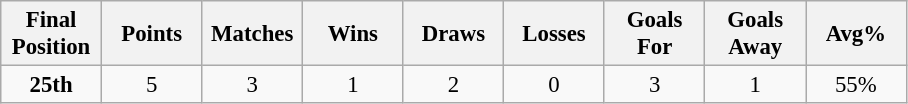<table class="wikitable" style="font-size: 95%; text-align: center;">
<tr>
<th width=60>Final Position</th>
<th width=60>Points</th>
<th width=60>Matches</th>
<th width=60>Wins</th>
<th width=60>Draws</th>
<th width=60>Losses</th>
<th width=60>Goals For</th>
<th width=60>Goals Away</th>
<th width=60>Avg%</th>
</tr>
<tr>
<td><strong>25th</strong></td>
<td>5</td>
<td>3</td>
<td>1</td>
<td>2</td>
<td>0</td>
<td>3</td>
<td>1</td>
<td>55%</td>
</tr>
</table>
